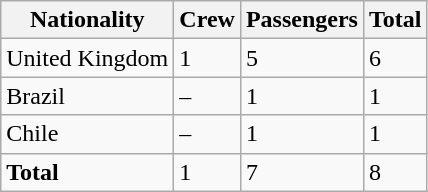<table class="wikitable">
<tr>
<th>Nationality</th>
<th>Crew</th>
<th>Passengers</th>
<th>Total</th>
</tr>
<tr>
<td>United Kingdom</td>
<td>1</td>
<td>5</td>
<td>6</td>
</tr>
<tr>
<td>Brazil</td>
<td>–</td>
<td>1</td>
<td>1</td>
</tr>
<tr>
<td>Chile</td>
<td>–</td>
<td>1</td>
<td>1</td>
</tr>
<tr>
<td><strong>Total</strong></td>
<td>1</td>
<td>7</td>
<td>8</td>
</tr>
</table>
